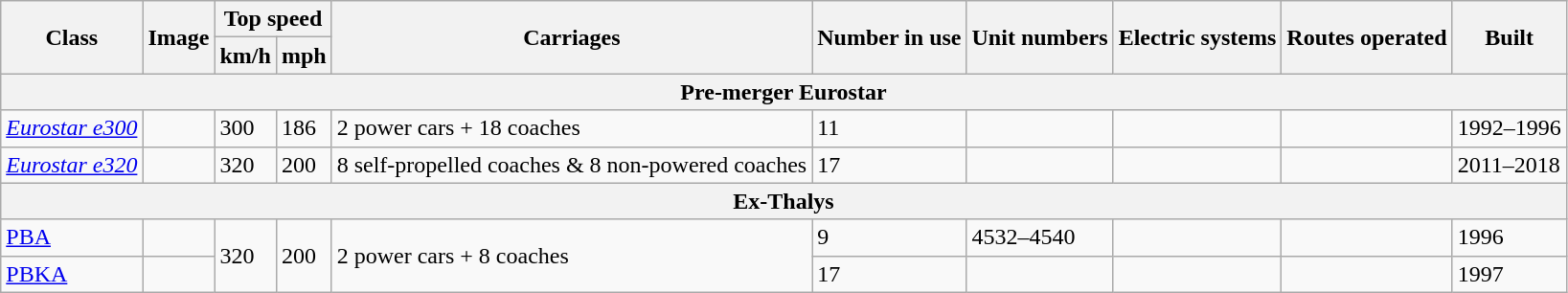<table class="wikitable">
<tr style="background:#f9f9f9;">
<th rowspan="2">Class</th>
<th rowspan="2">Image</th>
<th colspan="2">Top speed</th>
<th rowspan="2">Carriages</th>
<th rowspan="2">Number in use</th>
<th rowspan="2">Unit numbers</th>
<th rowspan="2">Electric systems</th>
<th rowspan="2">Routes operated</th>
<th rowspan="2">Built</th>
</tr>
<tr style="background:#f9f9f9;">
<th>km/h</th>
<th>mph</th>
</tr>
<tr>
<th colspan="10">Pre-merger Eurostar</th>
</tr>
<tr>
<td><a href='#'><em>Eurostar e300</em></a></td>
<td></td>
<td>300</td>
<td>186</td>
<td>2 power cars + 18 coaches</td>
<td>11</td>
<td></td>
<td></td>
<td></td>
<td>1992–1996</td>
</tr>
<tr>
<td><a href='#'><em>Eurostar e320</em></a></td>
<td></td>
<td>320</td>
<td>200</td>
<td>8 self-propelled coaches & 8 non-powered coaches</td>
<td>17</td>
<td></td>
<td></td>
<td></td>
<td>2011–2018</td>
</tr>
<tr>
<th colspan="10">Ex-Thalys</th>
</tr>
<tr>
<td><a href='#'>PBA</a></td>
<td></td>
<td rowspan="2">320</td>
<td rowspan="2">200</td>
<td rowspan="2">2 power cars + 8 coaches</td>
<td>9</td>
<td>4532–4540</td>
<td></td>
<td></td>
<td>1996</td>
</tr>
<tr>
<td><a href='#'>PBKA</a></td>
<td></td>
<td>17</td>
<td></td>
<td></td>
<td></td>
<td>1997<br></td>
</tr>
</table>
